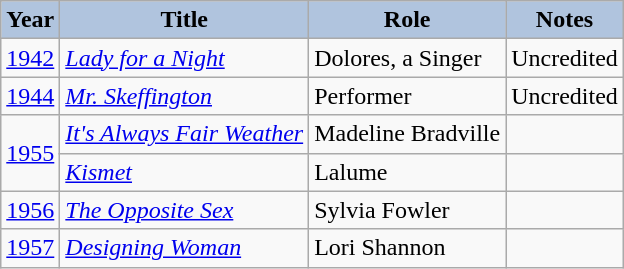<table class="wikitable">
<tr>
<th style="background:#B0C4DE;">Year</th>
<th style="background:#B0C4DE;">Title</th>
<th style="background:#B0C4DE;">Role</th>
<th style="background:#B0C4DE;">Notes</th>
</tr>
<tr>
<td><a href='#'>1942</a></td>
<td><em><a href='#'>Lady for a Night</a></em></td>
<td>Dolores, a Singer</td>
<td>Uncredited</td>
</tr>
<tr>
<td><a href='#'>1944</a></td>
<td><em><a href='#'>Mr. Skeffington</a></em></td>
<td>Performer</td>
<td>Uncredited</td>
</tr>
<tr>
<td rowspan=2><a href='#'>1955</a></td>
<td><em><a href='#'>It's Always Fair Weather</a></em></td>
<td>Madeline Bradville</td>
<td></td>
</tr>
<tr>
<td><em><a href='#'>Kismet</a></em></td>
<td>Lalume</td>
<td></td>
</tr>
<tr>
<td><a href='#'>1956</a></td>
<td><em><a href='#'>The Opposite Sex</a></em></td>
<td>Sylvia Fowler</td>
<td></td>
</tr>
<tr>
<td><a href='#'>1957</a></td>
<td><em><a href='#'>Designing Woman</a></em></td>
<td>Lori Shannon</td>
<td></td>
</tr>
</table>
